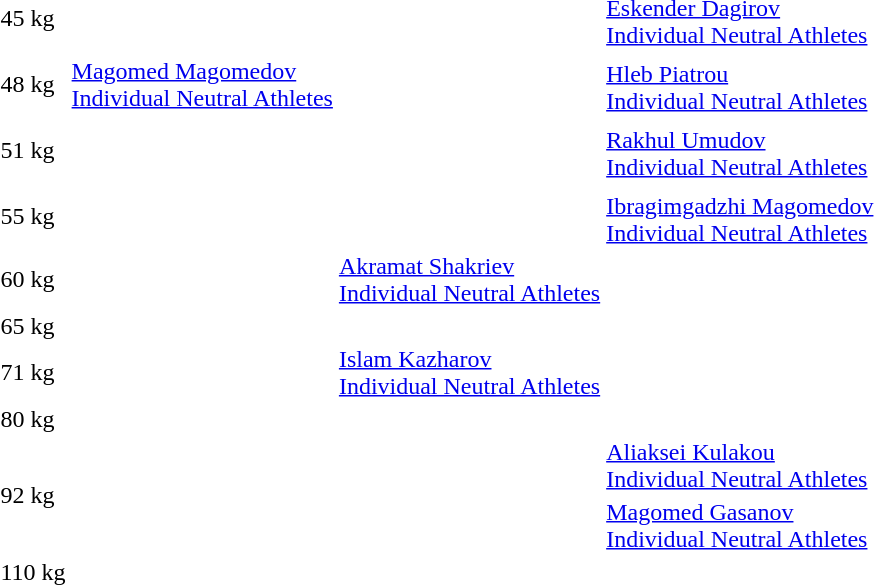<table>
<tr>
<td rowspan=2>45 kg</td>
<td rowspan=2></td>
<td rowspan=2></td>
<td></td>
</tr>
<tr>
<td><a href='#'>Eskender Dagirov</a><br> <a href='#'>Individual Neutral Athletes</a></td>
</tr>
<tr>
<td rowspan=2>48 kg</td>
<td rowspan=2><a href='#'>Magomed Magomedov</a><br> <a href='#'>Individual Neutral Athletes</a></td>
<td rowspan=2></td>
<td></td>
</tr>
<tr>
<td><a href='#'>Hleb Piatrou</a><br> <a href='#'>Individual Neutral Athletes</a></td>
</tr>
<tr>
<td rowspan=2>51 kg</td>
<td rowspan=2></td>
<td rowspan=2></td>
<td></td>
</tr>
<tr>
<td><a href='#'>Rakhul Umudov</a><br> <a href='#'>Individual Neutral Athletes</a></td>
</tr>
<tr>
<td rowspan=2>55 kg</td>
<td rowspan=2></td>
<td rowspan=2></td>
<td></td>
</tr>
<tr>
<td><a href='#'>Ibragimgadzhi Magomedov</a><br> <a href='#'>Individual Neutral Athletes</a></td>
</tr>
<tr>
<td rowspan=2>60 kg</td>
<td rowspan=2></td>
<td rowspan=2><a href='#'>Akramat Shakriev</a><br> <a href='#'>Individual Neutral Athletes</a></td>
<td></td>
</tr>
<tr>
<td></td>
</tr>
<tr>
<td rowspan=2>65 kg</td>
<td rowspan=2></td>
<td rowspan=2></td>
<td></td>
</tr>
<tr>
<td></td>
</tr>
<tr>
<td rowspan=2>71 kg</td>
<td rowspan=2></td>
<td rowspan=2><a href='#'>Islam Kazharov</a><br> <a href='#'>Individual Neutral Athletes</a></td>
<td></td>
</tr>
<tr>
<td></td>
</tr>
<tr>
<td rowspan=2>80 kg</td>
<td rowspan=2></td>
<td rowspan=2></td>
<td></td>
</tr>
<tr>
<td></td>
</tr>
<tr>
<td rowspan=2>92 kg</td>
<td rowspan=2></td>
<td rowspan=2></td>
<td><a href='#'>Aliaksei Kulakou</a><br> <a href='#'>Individual Neutral Athletes</a></td>
</tr>
<tr>
<td><a href='#'>Magomed Gasanov</a><br> <a href='#'>Individual Neutral Athletes</a></td>
</tr>
<tr>
<td rowspan=2>110 kg</td>
<td rowspan=2></td>
<td rowspan=2></td>
<td></td>
</tr>
<tr>
<td></td>
</tr>
</table>
